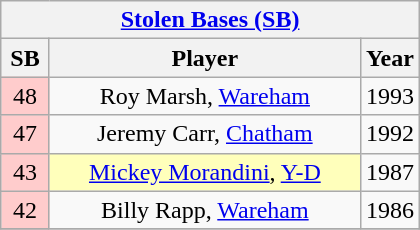<table class="wikitable" style="display: inline-table; margin-right: 20px; text-align:center">
<tr>
<th colspan="3"><a href='#'>Stolen Bases (SB)</a></th>
</tr>
<tr>
<th scope="col" style="width: 25px;">SB</th>
<th scope="col" style="width: 200px;">Player</th>
<th scope="col" style="width: 25px;">Year</th>
</tr>
<tr>
<td bgcolor=#ffcccc>48</td>
<td>Roy Marsh, <a href='#'>Wareham</a></td>
<td>1993</td>
</tr>
<tr>
<td bgcolor=#ffcccc>47</td>
<td>Jeremy Carr, <a href='#'>Chatham</a></td>
<td>1992</td>
</tr>
<tr>
<td bgcolor=#ffcccc>43</td>
<td !scope="row" style="background:#ffb;"><a href='#'>Mickey Morandini</a>, <a href='#'>Y-D</a></td>
<td>1987</td>
</tr>
<tr>
<td bgcolor=#ffcccc>42</td>
<td>Billy Rapp, <a href='#'>Wareham</a></td>
<td>1986</td>
</tr>
<tr>
</tr>
</table>
